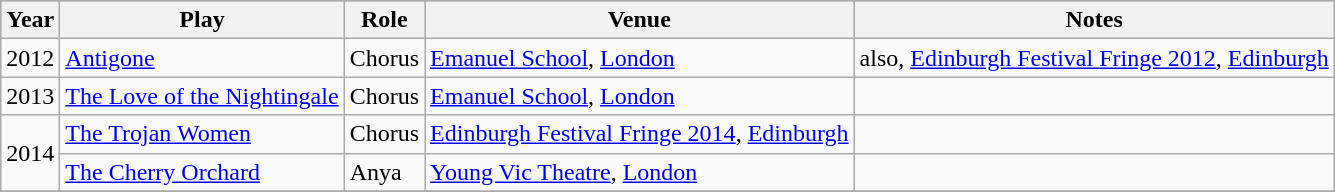<table class="wikitable">
<tr style="background:#b0c4de; text-align:center;">
<th>Year</th>
<th>Play</th>
<th>Role</th>
<th>Venue</th>
<th>Notes</th>
</tr>
<tr>
<td>2012</td>
<td><a href='#'>Antigone</a></td>
<td>Chorus</td>
<td><a href='#'>Emanuel School</a>, <a href='#'>London</a></td>
<td>also, <a href='#'>Edinburgh Festival Fringe 2012</a>, <a href='#'>Edinburgh</a></td>
</tr>
<tr>
<td>2013</td>
<td><a href='#'>The Love of the Nightingale</a></td>
<td>Chorus</td>
<td><a href='#'>Emanuel School</a>, <a href='#'>London</a></td>
<td></td>
</tr>
<tr>
<td rowspan="2">2014</td>
<td><a href='#'>The Trojan Women</a></td>
<td>Chorus</td>
<td><a href='#'>Edinburgh Festival Fringe 2014</a>, <a href='#'>Edinburgh</a></td>
<td></td>
</tr>
<tr>
<td><a href='#'>The Cherry Orchard</a></td>
<td>Anya</td>
<td><a href='#'>Young Vic Theatre</a>, <a href='#'>London</a></td>
<td></td>
</tr>
<tr>
</tr>
</table>
